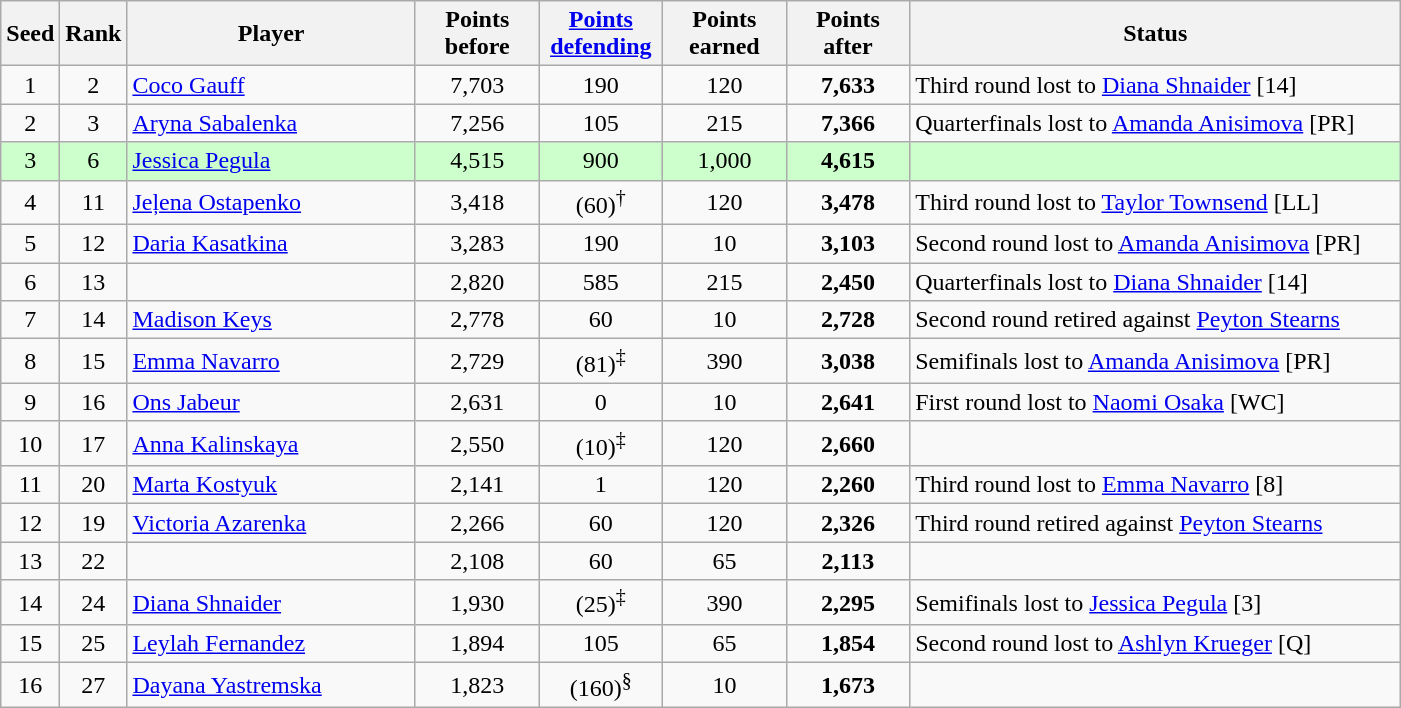<table class="wikitable sortable">
<tr>
<th style="width:30px;">Seed</th>
<th style="width:30px;">Rank</th>
<th style="width:185px;">Player</th>
<th style="width:75px;">Points before</th>
<th style="width:75px;"><a href='#'>Points defending</a></th>
<th style="width:75px;">Points earned</th>
<th style="width:75px;">Points after</th>
<th style="width:320px;">Status</th>
</tr>
<tr>
<td style="text-align:center;">1</td>
<td style="text-align:center;">2</td>
<td> <a href='#'>Coco Gauff</a></td>
<td style="text-align:center;">7,703</td>
<td style="text-align:center;">190</td>
<td style="text-align:center;">120</td>
<td style="text-align:center;"><strong>7,633</strong></td>
<td>Third round lost to  <a href='#'>Diana Shnaider</a> [14]</td>
</tr>
<tr>
<td style="text-align:center;">2</td>
<td style="text-align:center;">3</td>
<td> <a href='#'>Aryna Sabalenka</a></td>
<td style="text-align:center;">7,256</td>
<td style="text-align:center;">105</td>
<td style="text-align:center;">215</td>
<td style="text-align:center;"><strong>7,366</strong></td>
<td>Quarterfinals lost to  <a href='#'>Amanda Anisimova</a> [PR]</td>
</tr>
<tr style="background:#cfc">
<td style="text-align:center;">3</td>
<td style="text-align:center;">6</td>
<td> <a href='#'>Jessica Pegula</a></td>
<td style="text-align:center;">4,515</td>
<td style="text-align:center;">900</td>
<td style="text-align:center;">1,000</td>
<td style="text-align:center;"><strong>4,615</strong></td>
<td></td>
</tr>
<tr>
<td style="text-align:center;">4</td>
<td style="text-align:center;">11</td>
<td> <a href='#'>Jeļena Ostapenko</a></td>
<td style="text-align:center;">3,418</td>
<td style="text-align:center;">(60)<sup>†</sup></td>
<td style="text-align:center;">120</td>
<td style="text-align:center;"><strong>3,478</strong></td>
<td>Third round lost to  <a href='#'>Taylor Townsend</a> [LL]</td>
</tr>
<tr>
<td style="text-align:center;">5</td>
<td style="text-align:center;">12</td>
<td> <a href='#'>Daria Kasatkina</a></td>
<td style="text-align:center;">3,283</td>
<td style="text-align:center;">190</td>
<td style="text-align:center;">10</td>
<td style="text-align:center;"><strong>3,103</strong></td>
<td>Second round lost to  <a href='#'>Amanda Anisimova</a> [PR]</td>
</tr>
<tr>
<td style="text-align:center;">6</td>
<td style="text-align:center;">13</td>
<td></td>
<td style="text-align:center;">2,820</td>
<td style="text-align:center;">585</td>
<td style="text-align:center;">215</td>
<td style="text-align:center;"><strong>2,450</strong></td>
<td>Quarterfinals lost to  <a href='#'>Diana Shnaider</a> [14]</td>
</tr>
<tr>
<td style="text-align:center;">7</td>
<td style="text-align:center;">14</td>
<td> <a href='#'>Madison Keys</a></td>
<td style="text-align:center;">2,778</td>
<td style="text-align:center;">60</td>
<td style="text-align:center;">10</td>
<td style="text-align:center;"><strong>2,728</strong></td>
<td>Second round retired against  <a href='#'>Peyton Stearns</a></td>
</tr>
<tr>
<td style="text-align:center;">8</td>
<td style="text-align:center;">15</td>
<td> <a href='#'>Emma Navarro</a></td>
<td style="text-align:center;">2,729</td>
<td style="text-align:center;">(81)<sup>‡</sup></td>
<td style="text-align:center;">390</td>
<td style="text-align:center;"><strong>3,038</strong></td>
<td>Semifinals lost to  <a href='#'>Amanda Anisimova</a> [PR]</td>
</tr>
<tr>
<td style="text-align:center;">9</td>
<td style="text-align:center;">16</td>
<td> <a href='#'>Ons Jabeur</a></td>
<td style="text-align:center;">2,631</td>
<td style="text-align:center;">0</td>
<td style="text-align:center;">10</td>
<td style="text-align:center;"><strong>2,641</strong></td>
<td>First round lost to  <a href='#'>Naomi Osaka</a> [WC]</td>
</tr>
<tr>
<td style="text-align:center;">10</td>
<td style="text-align:center;">17</td>
<td> <a href='#'>Anna Kalinskaya</a></td>
<td style="text-align:center;">2,550</td>
<td style="text-align:center;">(10)<sup>‡</sup></td>
<td style="text-align:center;">120</td>
<td style="text-align:center;"><strong>2,660</strong></td>
<td></td>
</tr>
<tr>
<td style="text-align:center;">11</td>
<td style="text-align:center;">20</td>
<td> <a href='#'>Marta Kostyuk</a></td>
<td style="text-align:center;">2,141</td>
<td style="text-align:center;">1</td>
<td style="text-align:center;">120</td>
<td style="text-align:center;"><strong>2,260</strong></td>
<td>Third round lost to  <a href='#'>Emma Navarro</a> [8]</td>
</tr>
<tr>
<td style="text-align:center;">12</td>
<td style="text-align:center;">19</td>
<td> <a href='#'>Victoria Azarenka</a></td>
<td style="text-align:center;">2,266</td>
<td style="text-align:center;">60</td>
<td style="text-align:center;">120</td>
<td style="text-align:center;"><strong>2,326</strong></td>
<td>Third round retired against  <a href='#'>Peyton Stearns</a></td>
</tr>
<tr>
<td style="text-align:center;">13</td>
<td style="text-align:center;">22</td>
<td></td>
<td style="text-align:center;">2,108</td>
<td style="text-align:center;">60</td>
<td style="text-align:center;">65</td>
<td style="text-align:center;"><strong>2,113</strong></td>
<td></td>
</tr>
<tr>
<td style="text-align:center;">14</td>
<td style="text-align:center;">24</td>
<td> <a href='#'>Diana Shnaider</a></td>
<td style="text-align:center;">1,930</td>
<td style="text-align:center;">(25)<sup>‡</sup></td>
<td style="text-align:center;">390</td>
<td style="text-align:center;"><strong>2,295</strong></td>
<td>Semifinals lost to  <a href='#'>Jessica Pegula</a> [3]</td>
</tr>
<tr>
<td style="text-align:center;">15</td>
<td style="text-align:center;">25</td>
<td> <a href='#'>Leylah Fernandez</a></td>
<td style="text-align:center;">1,894</td>
<td style="text-align:center;">105</td>
<td style="text-align:center;">65</td>
<td style="text-align:center;"><strong>1,854</strong></td>
<td>Second round lost to  <a href='#'>Ashlyn Krueger</a> [Q]</td>
</tr>
<tr>
<td style="text-align:center;">16</td>
<td style="text-align:center;">27</td>
<td> <a href='#'>Dayana Yastremska</a></td>
<td style="text-align:center;">1,823</td>
<td style="text-align:center;">(160)<sup>§</sup></td>
<td style="text-align:center;">10</td>
<td style="text-align:center;"><strong>1,673</strong></td>
<td></td>
</tr>
</table>
